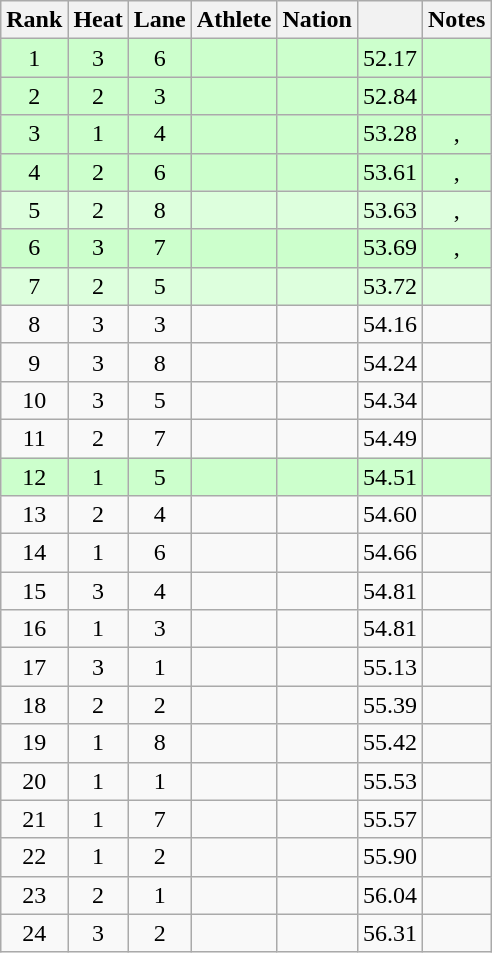<table class="wikitable sortable" style="text-align:center">
<tr>
<th scope="col">Rank</th>
<th scope="col">Heat</th>
<th scope="col">Lane</th>
<th scope="col">Athlete</th>
<th scope="col">Nation</th>
<th scope="col"></th>
<th scope="col">Notes</th>
</tr>
<tr bgcolor=ccffcc>
<td>1</td>
<td>3</td>
<td>6</td>
<td style="text-align:left"></td>
<td style="text-align:left"></td>
<td>52.17</td>
<td></td>
</tr>
<tr bgcolor=ccffcc>
<td>2</td>
<td>2</td>
<td>3</td>
<td style="text-align:left"></td>
<td style="text-align:left"></td>
<td>52.84</td>
<td></td>
</tr>
<tr bgcolor=ccffcc>
<td>3</td>
<td>1</td>
<td>4</td>
<td style="text-align:left"></td>
<td style="text-align:left"></td>
<td>53.28</td>
<td>, </td>
</tr>
<tr bgcolor=ccffcc>
<td>4</td>
<td>2</td>
<td>6</td>
<td style="text-align:left"></td>
<td style="text-align:left"></td>
<td>53.61</td>
<td>, </td>
</tr>
<tr bgcolor=ddffdd>
<td>5</td>
<td>2</td>
<td>8</td>
<td style="text-align:left"></td>
<td style="text-align:left"></td>
<td>53.63</td>
<td>, </td>
</tr>
<tr bgcolor=ccffcc>
<td>6</td>
<td>3</td>
<td>7</td>
<td style="text-align:left"></td>
<td style="text-align:left"></td>
<td>53.69</td>
<td>, </td>
</tr>
<tr bgcolor=ddffdd>
<td>7</td>
<td>2</td>
<td>5</td>
<td style="text-align:left"></td>
<td style="text-align:left"></td>
<td>53.72</td>
<td></td>
</tr>
<tr>
<td>8</td>
<td>3</td>
<td>3</td>
<td style="text-align:left"></td>
<td style="text-align:left"></td>
<td>54.16</td>
<td></td>
</tr>
<tr>
<td>9</td>
<td>3</td>
<td>8</td>
<td style="text-align:left"></td>
<td style="text-align:left"></td>
<td>54.24</td>
<td></td>
</tr>
<tr>
<td>10</td>
<td>3</td>
<td>5</td>
<td style="text-align:left"></td>
<td style="text-align:left"></td>
<td>54.34</td>
<td></td>
</tr>
<tr>
<td>11</td>
<td>2</td>
<td>7</td>
<td style="text-align:left"></td>
<td style="text-align:left"></td>
<td>54.49</td>
<td></td>
</tr>
<tr bgcolor=ccffcc>
<td>12</td>
<td>1</td>
<td>5</td>
<td style="text-align:left"></td>
<td style="text-align:left"></td>
<td>54.51</td>
<td></td>
</tr>
<tr>
<td>13</td>
<td>2</td>
<td>4</td>
<td style="text-align:left"></td>
<td style="text-align:left"></td>
<td>54.60</td>
<td></td>
</tr>
<tr>
<td>14</td>
<td>1</td>
<td>6</td>
<td style="text-align:left"></td>
<td style="text-align:left"></td>
<td>54.66</td>
<td></td>
</tr>
<tr>
<td>15</td>
<td>3</td>
<td>4</td>
<td style="text-align:left"></td>
<td style="text-align:left"></td>
<td>54.81</td>
<td></td>
</tr>
<tr>
<td>16</td>
<td>1</td>
<td>3</td>
<td style="text-align:left"></td>
<td style="text-align:left"></td>
<td>54.81</td>
<td></td>
</tr>
<tr>
<td>17</td>
<td>3</td>
<td>1</td>
<td style="text-align:left"></td>
<td style="text-align:left"></td>
<td>55.13</td>
<td></td>
</tr>
<tr>
<td>18</td>
<td>2</td>
<td>2</td>
<td style="text-align:left"></td>
<td style="text-align:left"></td>
<td>55.39</td>
<td></td>
</tr>
<tr>
<td>19</td>
<td>1</td>
<td>8</td>
<td style="text-align:left"></td>
<td style="text-align:left"></td>
<td>55.42</td>
<td></td>
</tr>
<tr>
<td>20</td>
<td>1</td>
<td>1</td>
<td style="text-align:left"></td>
<td style="text-align:left"></td>
<td>55.53</td>
<td></td>
</tr>
<tr>
<td>21</td>
<td>1</td>
<td>7</td>
<td style="text-align:left"></td>
<td style="text-align:left"></td>
<td>55.57</td>
<td></td>
</tr>
<tr>
<td>22</td>
<td>1</td>
<td>2</td>
<td style="text-align:left"></td>
<td style="text-align:left"></td>
<td>55.90</td>
<td></td>
</tr>
<tr>
<td>23</td>
<td>2</td>
<td>1</td>
<td style="text-align:left"></td>
<td style="text-align:left"></td>
<td>56.04</td>
<td></td>
</tr>
<tr>
<td>24</td>
<td>3</td>
<td>2</td>
<td style="text-align:left"></td>
<td style="text-align:left"></td>
<td>56.31</td>
<td></td>
</tr>
</table>
